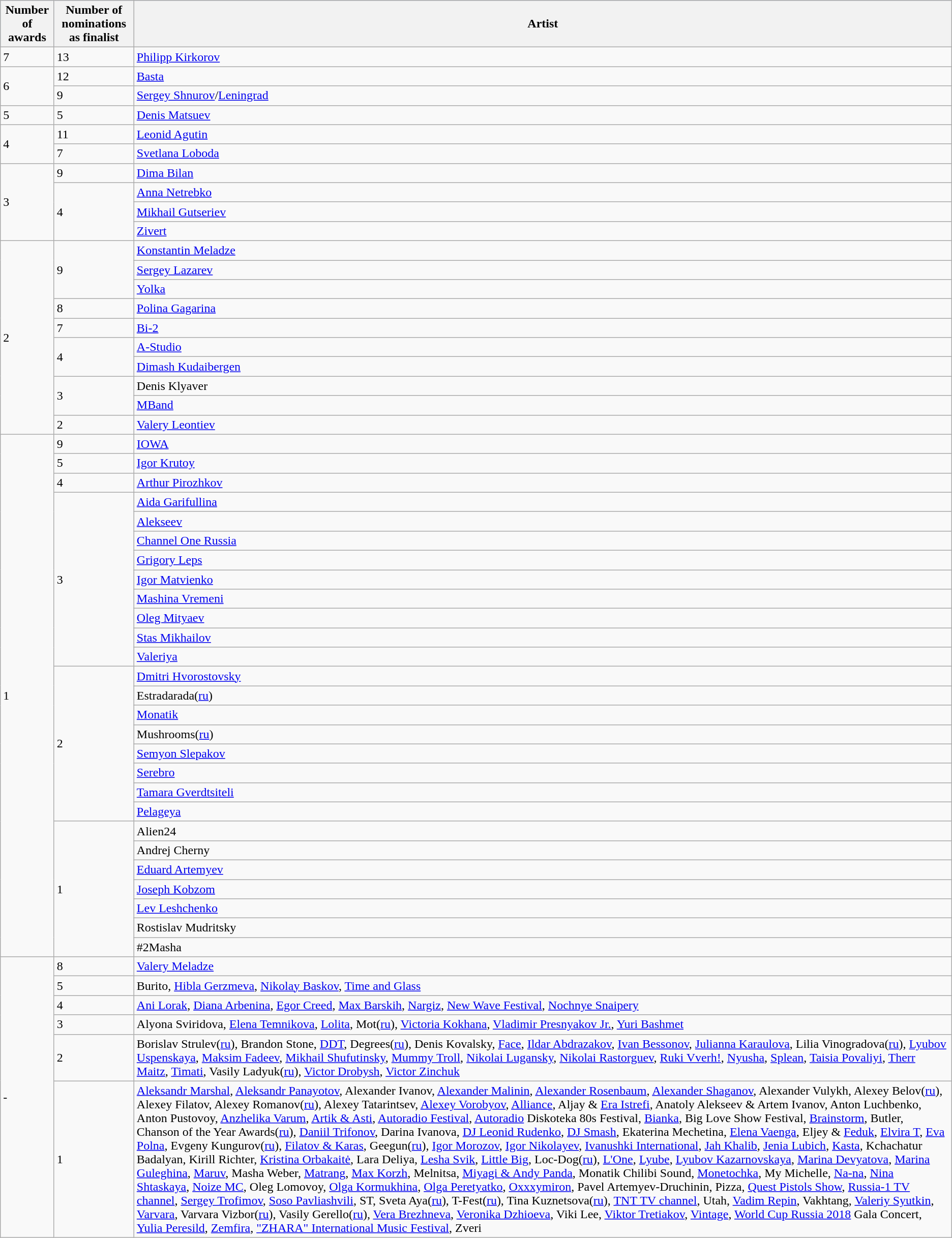<table class="wikitable sortable">
<tr style="background:#b0c4de; text-align:center;">
<th>Number of awards<br></th>
<th>Number of nominations as finalist<br></th>
<th>Artist</th>
</tr>
<tr>
<td>7</td>
<td>13</td>
<td><a href='#'>Philipp Kirkorov</a></td>
</tr>
<tr>
<td rowspan="2">6</td>
<td>12</td>
<td><a href='#'>Basta</a></td>
</tr>
<tr>
<td>9</td>
<td><a href='#'>Sergey Shnurov</a>/<a href='#'>Leningrad</a></td>
</tr>
<tr>
<td>5</td>
<td>5</td>
<td><a href='#'>Denis Matsuev</a></td>
</tr>
<tr>
<td rowspan="2">4</td>
<td>11</td>
<td><a href='#'>Leonid Agutin</a></td>
</tr>
<tr>
<td>7</td>
<td><a href='#'>Svetlana Loboda</a></td>
</tr>
<tr>
<td rowspan="4">3</td>
<td>9</td>
<td><a href='#'>Dima Bilan</a></td>
</tr>
<tr>
<td rowspan="3">4</td>
<td><a href='#'>Anna Netrebko</a></td>
</tr>
<tr>
<td><a href='#'>Mikhail Gutseriev</a></td>
</tr>
<tr>
<td><a href='#'>Zivert</a></td>
</tr>
<tr>
<td rowspan="10">2</td>
<td rowspan="3">9</td>
<td><a href='#'>Konstantin Meladze</a></td>
</tr>
<tr>
<td><a href='#'>Sergey Lazarev</a></td>
</tr>
<tr>
<td><a href='#'>Yolka</a></td>
</tr>
<tr>
<td>8</td>
<td><a href='#'>Polina Gagarina</a></td>
</tr>
<tr>
<td>7</td>
<td><a href='#'>Bi-2</a></td>
</tr>
<tr>
<td rowspan="2">4</td>
<td><a href='#'>A-Studio</a></td>
</tr>
<tr>
<td><a href='#'>Dimash Kudaibergen</a></td>
</tr>
<tr>
<td rowspan="2">3</td>
<td>Denis Klyaver</td>
</tr>
<tr>
<td><a href='#'>MBand</a></td>
</tr>
<tr>
<td>2</td>
<td><a href='#'>Valery Leontiev</a></td>
</tr>
<tr>
<td rowspan="27">1</td>
<td>9</td>
<td><a href='#'>IOWA</a></td>
</tr>
<tr>
<td>5</td>
<td><a href='#'>Igor Krutoy</a></td>
</tr>
<tr>
<td>4</td>
<td><a href='#'>Arthur Pirozhkov</a></td>
</tr>
<tr>
<td rowspan="9">3</td>
<td><a href='#'>Aida Garifullina</a></td>
</tr>
<tr>
<td><a href='#'>Alekseev</a></td>
</tr>
<tr>
<td><a href='#'>Channel One Russia</a></td>
</tr>
<tr>
<td><a href='#'>Grigory Leps</a></td>
</tr>
<tr>
<td><a href='#'>Igor Matvienko</a></td>
</tr>
<tr>
<td><a href='#'>Mashina Vremeni</a></td>
</tr>
<tr>
<td><a href='#'>Oleg Mityaev</a></td>
</tr>
<tr>
<td><a href='#'>Stas Mikhailov</a></td>
</tr>
<tr>
<td><a href='#'>Valeriya</a></td>
</tr>
<tr>
<td rowspan="8">2</td>
<td><a href='#'>Dmitri Hvorostovsky</a></td>
</tr>
<tr>
<td>Estradarada(<a href='#'>ru</a>)</td>
</tr>
<tr>
<td><a href='#'>Monatik</a></td>
</tr>
<tr>
<td>Mushrooms(<a href='#'>ru</a>)</td>
</tr>
<tr>
<td><a href='#'>Semyon Slepakov</a></td>
</tr>
<tr>
<td><a href='#'>Serebro</a></td>
</tr>
<tr>
<td><a href='#'>Tamara Gverdtsiteli</a></td>
</tr>
<tr>
<td><a href='#'>Pelageya</a></td>
</tr>
<tr>
<td rowspan="7">1</td>
<td>Alien24</td>
</tr>
<tr>
<td>Andrej Cherny</td>
</tr>
<tr>
<td><a href='#'>Eduard Artemyev</a></td>
</tr>
<tr>
<td><a href='#'>Joseph Kobzom</a></td>
</tr>
<tr>
<td><a href='#'>Lev Leshchenko</a></td>
</tr>
<tr>
<td>Rostislav Mudritsky</td>
</tr>
<tr>
<td>#2Masha</td>
</tr>
<tr>
<td rowspan="6">-</td>
<td>8</td>
<td><a href='#'>Valery Meladze</a></td>
</tr>
<tr>
<td>5</td>
<td>Burito, <a href='#'>Hibla Gerzmeva</a>, <a href='#'>Nikolay Baskov</a>, <a href='#'>Time and Glass</a></td>
</tr>
<tr>
<td>4</td>
<td><a href='#'>Ani Lorak</a>, <a href='#'>Diana Arbenina</a>, <a href='#'>Egor Creed</a>, <a href='#'>Max Barskih</a>, <a href='#'>Nargiz</a>, <a href='#'>New Wave Festival</a>, <a href='#'>Nochnye Snaipery</a></td>
</tr>
<tr>
<td>3</td>
<td>Alyona Sviridova, <a href='#'>Elena Temnikova</a>, <a href='#'>Lolita</a>, Mot(<a href='#'>ru</a>), <a href='#'>Victoria Kokhana</a>, <a href='#'>Vladimir Presnyakov Jr.</a>, <a href='#'>Yuri Bashmet</a></td>
</tr>
<tr>
<td>2</td>
<td>Borislav Strulev(<a href='#'>ru</a>), Brandon Stone, <a href='#'>DDT</a>, Degrees(<a href='#'>ru</a>), Denis Kovalsky, <a href='#'>Face</a>, <a href='#'>Ildar Abdrazakov</a>, <a href='#'>Ivan Bessonov</a>, <a href='#'>Julianna Karaulova</a>, Lilia Vinogradova(<a href='#'>ru</a>), <a href='#'>Lyubov Uspenskaya</a>, <a href='#'>Maksim Fadeev</a>, <a href='#'>Mikhail Shufutinsky</a>, <a href='#'>Mummy Troll</a>, <a href='#'>Nikolai Lugansky</a>, <a href='#'>Nikolai Rastorguev</a>, <a href='#'>Ruki Vverh!</a>, <a href='#'>Nyusha</a>, <a href='#'>Splean</a>, <a href='#'>Taisia Povaliyi</a>, <a href='#'>Therr Maitz</a>, <a href='#'>Timati</a>, Vasily Ladyuk(<a href='#'>ru</a>), <a href='#'>Victor Drobysh</a>, <a href='#'>Victor Zinchuk</a></td>
</tr>
<tr>
<td>1</td>
<td><a href='#'>Aleksandr Marshal</a>, <a href='#'>Aleksandr Panayotov</a>, Alexander Ivanov, <a href='#'>Alexander Malinin</a>, <a href='#'>Alexander Rosenbaum</a>, <a href='#'>Alexander Shaganov</a>, Alexander Vulykh, Alexey Belov(<a href='#'>ru</a>), Alexey Filatov, Alexey Romanov(<a href='#'>ru</a>), Alexey Tatarintsev, <a href='#'>Alexey Vorobyov</a>, <a href='#'>Alliance</a>, Aljay & <a href='#'>Era Istrefi</a>, Anatoly Alekseev & Artem Ivanov, Anton Luchbenko, Anton Pustovoy, <a href='#'>Anzhelika Varum</a>, <a href='#'>Artik & Asti</a>, <a href='#'>Autoradio Festival</a>, <a href='#'>Autoradio</a> Diskoteka 80s Festival, <a href='#'>Bianka</a>, Big Love Show Festival, <a href='#'>Brainstorm</a>, Butler,  Chanson of the Year Awards(<a href='#'>ru</a>), <a href='#'>Daniil Trifonov</a>, Darina Ivanova, <a href='#'>DJ Leonid Rudenko</a>, <a href='#'>DJ Smash</a>, Ekaterina Mechetina, <a href='#'>Elena Vaenga</a>, Eljey & <a href='#'>Feduk</a>, <a href='#'>Elvira T</a>, <a href='#'>Eva Polna</a>, Evgeny Kungurov(<a href='#'>ru</a>), <a href='#'>Filatov & Karas</a>, Geegun(<a href='#'>ru</a>), <a href='#'>Igor Morozov</a>, <a href='#'>Igor Nikolayev</a>, <a href='#'>Ivanushki International</a>, <a href='#'>Jah Khalib</a>, <a href='#'>Jenia Lubich</a>, <a href='#'>Kasta</a>, Kchachatur Badalyan, Kirill Richter, <a href='#'>Kristina Orbakaitė</a>, Lara Deliya, <a href='#'>Lesha Svik</a>, <a href='#'>Little Big</a>, Loc-Dog(<a href='#'>ru</a>), <a href='#'>L'One</a>, <a href='#'>Lyube</a>, <a href='#'>Lyubov Kazarnovskaya</a>, <a href='#'>Marina Devyatova</a>, <a href='#'>Marina Guleghina</a>, <a href='#'>Maruv</a>, Masha Weber, <a href='#'>Matrang</a>, <a href='#'>Max Korzh</a>, Melnitsa, <a href='#'>Miyagi & Andy Panda</a>, Monatik Chilibi Sound, <a href='#'>Monetochka</a>, My Michelle, <a href='#'>Na-na</a>, <a href='#'>Nina Shtaskaya</a>, <a href='#'>Noize MC</a>, Oleg Lomovoy, <a href='#'>Olga Kormukhina</a>, <a href='#'>Olga Peretyatko</a>, <a href='#'>Oxxxymiron</a>, Pavel Artemyev-Druchinin, Pizza, <a href='#'>Quest Pistols Show</a>, <a href='#'>Russia-1 TV channel</a>, <a href='#'>Sergey Trofimov</a>, <a href='#'>Soso Pavliashvili</a>, ST, Sveta Aya(<a href='#'>ru</a>), T-Fest(<a href='#'>ru</a>), Tina Kuznetsova(<a href='#'>ru</a>), <a href='#'>TNT TV channel</a>, Utah, <a href='#'>Vadim Repin</a>, Vakhtang, <a href='#'>Valeriy Syutkin</a>, <a href='#'>Varvara</a>, Varvara Vizbor(<a href='#'>ru</a>), Vasily Gerello(<a href='#'>ru</a>), <a href='#'>Vera Brezhneva</a>, <a href='#'>Veronika Dzhioeva</a>, Viki Lee, <a href='#'>Viktor Tretiakov</a>, <a href='#'>Vintage</a>, <a href='#'>World Cup Russia 2018</a> Gala Concert, <a href='#'>Yulia Peresild</a>, <a href='#'>Zemfira</a>, <a href='#'>"ZHARA" International Music Festival</a>, Zveri</td>
</tr>
</table>
